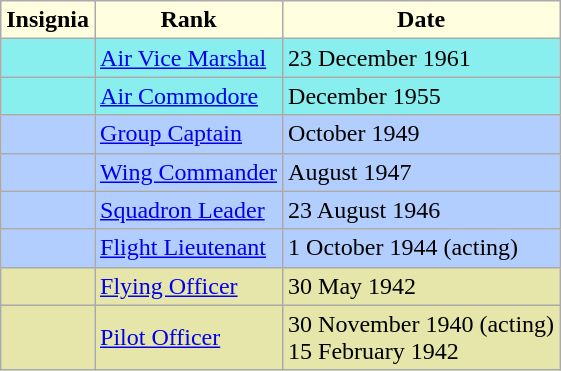<table class="wikitable">
<tr>
<th style="background:#FFFFE0">Insignia</th>
<th style="background:#FFFFE0">Rank</th>
<th style="background:#FFFFE0">Date</th>
</tr>
<tr>
<td style="background:#88EEEE;"> </td>
<td style="background:#88EEEE;"><a href='#'>Air Vice Marshal</a></td>
<td style="background:#88EEEE;">23 December 1961</td>
</tr>
<tr>
<td style="background:#88EEEE;"> </td>
<td style="background:#88EEEE;"><a href='#'>Air Commodore</a></td>
<td style="background:#88EEEE;">December 1955</td>
</tr>
<tr>
<td style="background:#b2cefe;"></td>
<td style="background:#b2cefe;"><a href='#'>Group Captain</a></td>
<td style="background:#b2cefe;">October 1949</td>
</tr>
<tr>
<td style="background:#b2cefe;"></td>
<td style="background:#b2cefe;"><a href='#'>Wing Commander</a></td>
<td style="background:#b2cefe;">August 1947</td>
</tr>
<tr>
<td style="background:#b2cefe;"></td>
<td style="background:#b2cefe;"><a href='#'>Squadron Leader</a></td>
<td style="background:#b2cefe;">23 August 1946</td>
</tr>
<tr>
<td style="background:#b2cefe;"></td>
<td style="background:#b2cefe;"><a href='#'>Flight Lieutenant</a></td>
<td style="background:#b2cefe;">1 October 1944 (acting)</td>
</tr>
<tr>
<td style="background:#e6e6aa;"></td>
<td style="background:#e6e6aa;"><a href='#'>Flying Officer</a></td>
<td style="background:#e6e6aa;">30 May 1942</td>
</tr>
<tr>
<td style="background:#e6e6aa;"></td>
<td style="background:#e6e6aa;"><a href='#'>Pilot Officer</a></td>
<td style="background:#e6e6aa;">30 November 1940 (acting)<br>15 February 1942</td>
</tr>
</table>
